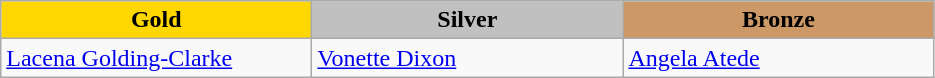<table class="wikitable" style="text-align:left">
<tr align="center">
<td width=200 bgcolor=gold><strong>Gold</strong></td>
<td width=200 bgcolor=silver><strong>Silver</strong></td>
<td width=200 bgcolor=CC9966><strong>Bronze</strong></td>
</tr>
<tr>
<td><a href='#'>Lacena Golding-Clarke</a><br><em></em></td>
<td><a href='#'>Vonette Dixon</a><br><em></em></td>
<td><a href='#'>Angela Atede</a><br><em></em></td>
</tr>
</table>
